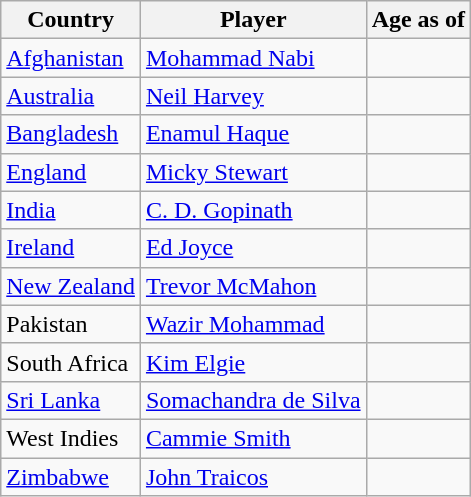<table class="wikitable sortable">
<tr>
<th>Country</th>
<th>Player</th>
<th>Age as of </th>
</tr>
<tr>
<td><a href='#'>Afghanistan</a></td>
<td><a href='#'>Mohammad Nabi</a></td>
<td></td>
</tr>
<tr>
<td><a href='#'>Australia</a></td>
<td><a href='#'>Neil Harvey</a></td>
<td></td>
</tr>
<tr>
<td><a href='#'>Bangladesh</a></td>
<td><a href='#'>Enamul Haque</a></td>
<td></td>
</tr>
<tr>
<td><a href='#'>England</a></td>
<td><a href='#'>Micky Stewart</a></td>
<td></td>
</tr>
<tr>
<td><a href='#'>India</a></td>
<td><a href='#'>C. D. Gopinath</a></td>
<td></td>
</tr>
<tr>
<td><a href='#'>Ireland</a></td>
<td><a href='#'>Ed Joyce</a></td>
<td></td>
</tr>
<tr>
<td><a href='#'>New Zealand</a></td>
<td><a href='#'>Trevor McMahon</a></td>
<td></td>
</tr>
<tr>
<td>Pakistan</td>
<td><a href='#'>Wazir Mohammad</a></td>
<td></td>
</tr>
<tr>
<td>South Africa</td>
<td><a href='#'>Kim Elgie</a></td>
<td></td>
</tr>
<tr>
<td><a href='#'>Sri Lanka</a></td>
<td><a href='#'>Somachandra de Silva</a></td>
<td></td>
</tr>
<tr>
<td>West Indies</td>
<td><a href='#'>Cammie Smith</a></td>
<td></td>
</tr>
<tr>
<td><a href='#'>Zimbabwe</a></td>
<td><a href='#'>John Traicos</a></td>
<td></td>
</tr>
</table>
